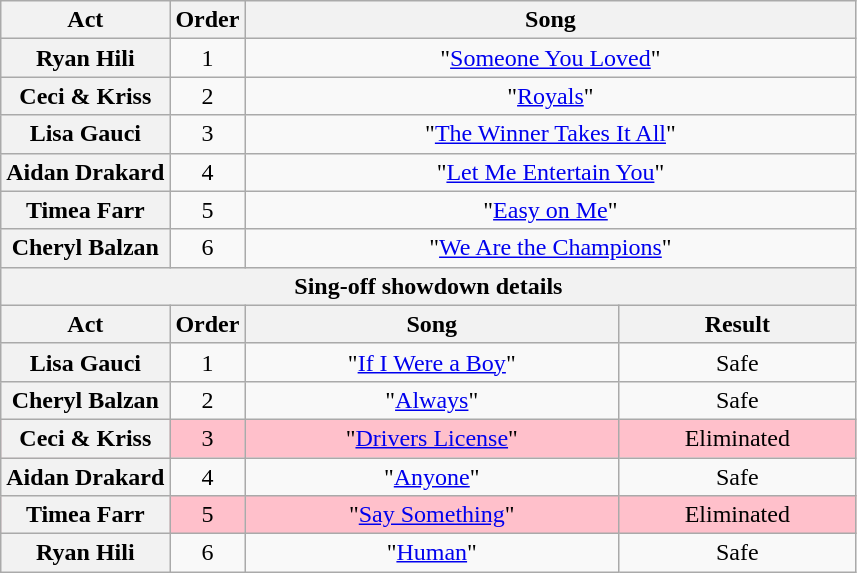<table class="wikitable plainrowheaders" style="text-align:center;">
<tr>
<th scope="col">Act</th>
<th scope="col">Order</th>
<th scope="col" style="width:25em;" colspan="2">Song</th>
</tr>
<tr>
<th scope="row">Ryan Hili</th>
<td>1</td>
<td colspan="2">"<a href='#'>Someone You Loved</a>"</td>
</tr>
<tr>
<th scope="row">Ceci & Kriss</th>
<td>2</td>
<td colspan="2">"<a href='#'>Royals</a>"</td>
</tr>
<tr>
<th scope="row">Lisa Gauci</th>
<td>3</td>
<td colspan="2">"<a href='#'>The Winner Takes It All</a>"</td>
</tr>
<tr>
<th scope="row">Aidan Drakard</th>
<td>4</td>
<td colspan="2">"<a href='#'>Let Me Entertain You</a>"</td>
</tr>
<tr>
<th scope="row">Timea Farr</th>
<td>5</td>
<td colspan="2">"<a href='#'>Easy on Me</a>"</td>
</tr>
<tr>
<th scope="row">Cheryl Balzan</th>
<td>6</td>
<td colspan="2">"<a href='#'>We Are the Champions</a>"</td>
</tr>
<tr>
<th colspan="4">Sing-off showdown details</th>
</tr>
<tr>
<th scope="col">Act</th>
<th scope="col">Order</th>
<th scope="col">Song</th>
<th scope="col">Result</th>
</tr>
<tr>
<th scope="row">Lisa Gauci</th>
<td>1</td>
<td>"<a href='#'>If I Were a Boy</a>"</td>
<td>Safe</td>
</tr>
<tr>
<th scope="row">Cheryl Balzan</th>
<td>2</td>
<td>"<a href='#'>Always</a>"</td>
<td>Safe</td>
</tr>
<tr style="background:pink;">
<th scope="row">Ceci & Kriss</th>
<td>3</td>
<td>"<a href='#'>Drivers License</a>"</td>
<td>Eliminated</td>
</tr>
<tr>
<th scope="row">Aidan Drakard</th>
<td>4</td>
<td>"<a href='#'>Anyone</a>"</td>
<td>Safe</td>
</tr>
<tr style="background:pink;">
<th scope="row">Timea Farr</th>
<td>5</td>
<td>"<a href='#'>Say Something</a>"</td>
<td>Eliminated</td>
</tr>
<tr>
<th scope="row">Ryan Hili</th>
<td>6</td>
<td>"<a href='#'>Human</a>"</td>
<td>Safe</td>
</tr>
</table>
